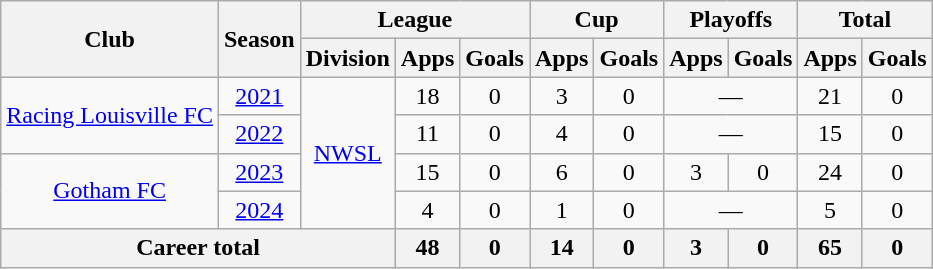<table class="wikitable" style="text-align: center;">
<tr>
<th rowspan="2">Club</th>
<th rowspan="2">Season</th>
<th colspan="3">League</th>
<th colspan="2">Cup</th>
<th colspan="2">Playoffs</th>
<th colspan="2">Total</th>
</tr>
<tr>
<th>Division</th>
<th>Apps</th>
<th>Goals</th>
<th>Apps</th>
<th>Goals</th>
<th>Apps</th>
<th>Goals</th>
<th>Apps</th>
<th>Goals</th>
</tr>
<tr>
<td rowspan="2"><a href='#'>Racing Louisville FC</a></td>
<td><a href='#'>2021</a></td>
<td rowspan="4"><a href='#'>NWSL</a></td>
<td>18</td>
<td>0</td>
<td>3</td>
<td>0</td>
<td colspan="2">—</td>
<td>21</td>
<td>0</td>
</tr>
<tr>
<td><a href='#'>2022</a></td>
<td>11</td>
<td>0</td>
<td>4</td>
<td>0</td>
<td colspan="2">—</td>
<td>15</td>
<td>0</td>
</tr>
<tr>
<td rowspan="2"><a href='#'>Gotham FC</a></td>
<td><a href='#'>2023</a></td>
<td>15</td>
<td>0</td>
<td>6</td>
<td>0</td>
<td>3</td>
<td>0</td>
<td>24</td>
<td>0</td>
</tr>
<tr>
<td><a href='#'>2024</a></td>
<td>4</td>
<td>0</td>
<td>1</td>
<td>0</td>
<td colspan="2">—</td>
<td>5</td>
<td>0</td>
</tr>
<tr>
<th colspan="3">Career total</th>
<th>48</th>
<th>0</th>
<th>14</th>
<th>0</th>
<th>3</th>
<th>0</th>
<th>65</th>
<th>0</th>
</tr>
</table>
